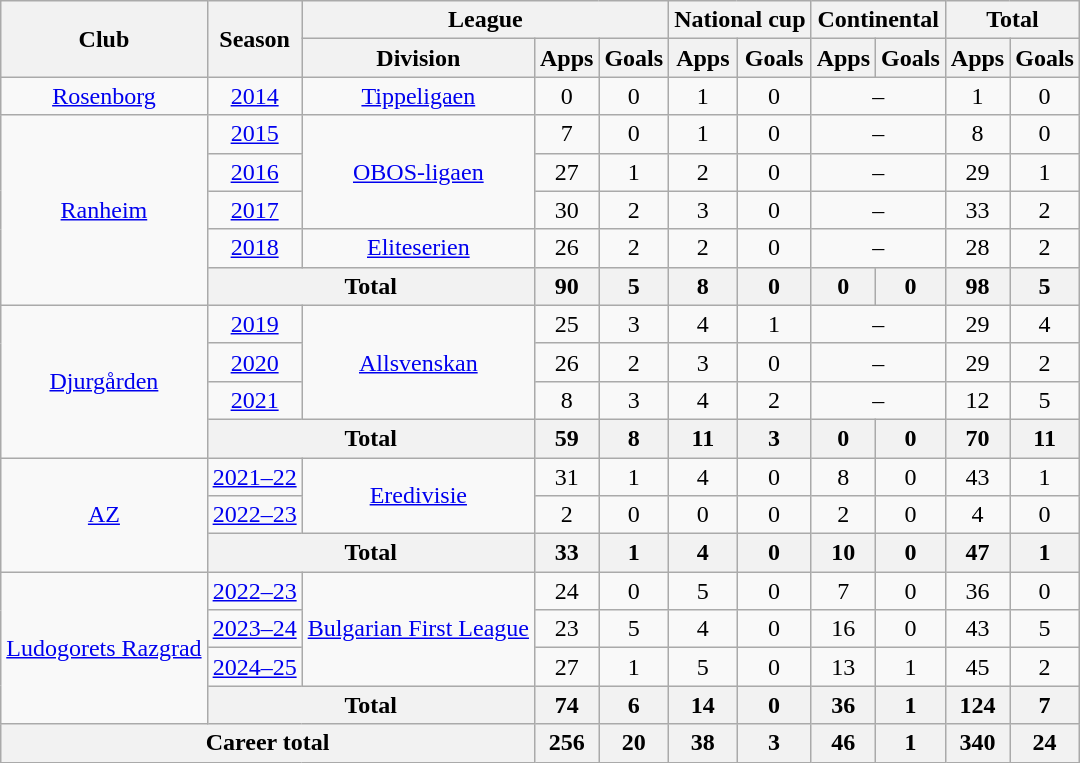<table class="wikitable" style="text-align:center">
<tr>
<th rowspan="2">Club</th>
<th rowspan="2">Season</th>
<th colspan="3">League</th>
<th colspan="2">National cup</th>
<th colspan="2">Continental</th>
<th colspan="2">Total</th>
</tr>
<tr>
<th>Division</th>
<th>Apps</th>
<th>Goals</th>
<th>Apps</th>
<th>Goals</th>
<th>Apps</th>
<th>Goals</th>
<th>Apps</th>
<th>Goals</th>
</tr>
<tr>
<td><a href='#'>Rosenborg</a></td>
<td><a href='#'>2014</a></td>
<td><a href='#'>Tippeligaen</a></td>
<td>0</td>
<td>0</td>
<td>1</td>
<td>0</td>
<td colspan="2">–</td>
<td>1</td>
<td>0</td>
</tr>
<tr>
<td rowspan="5"><a href='#'>Ranheim</a></td>
<td><a href='#'>2015</a></td>
<td rowspan="3"><a href='#'>OBOS-ligaen</a></td>
<td>7</td>
<td>0</td>
<td>1</td>
<td>0</td>
<td colspan="2">–</td>
<td>8</td>
<td>0</td>
</tr>
<tr>
<td><a href='#'>2016</a></td>
<td>27</td>
<td>1</td>
<td>2</td>
<td>0</td>
<td colspan="2">–</td>
<td>29</td>
<td>1</td>
</tr>
<tr>
<td><a href='#'>2017</a></td>
<td>30</td>
<td>2</td>
<td>3</td>
<td>0</td>
<td colspan="2">–</td>
<td>33</td>
<td>2</td>
</tr>
<tr>
<td><a href='#'>2018</a></td>
<td><a href='#'>Eliteserien</a></td>
<td>26</td>
<td>2</td>
<td>2</td>
<td>0</td>
<td colspan="2">–</td>
<td>28</td>
<td>2</td>
</tr>
<tr>
<th colspan="2">Total</th>
<th>90</th>
<th>5</th>
<th>8</th>
<th>0</th>
<th>0</th>
<th>0</th>
<th>98</th>
<th>5</th>
</tr>
<tr>
<td rowspan="4"><a href='#'>Djurgården</a></td>
<td><a href='#'>2019</a></td>
<td rowspan="3"><a href='#'>Allsvenskan</a></td>
<td>25</td>
<td>3</td>
<td>4</td>
<td>1</td>
<td colspan="2">–</td>
<td>29</td>
<td>4</td>
</tr>
<tr>
<td><a href='#'>2020</a></td>
<td>26</td>
<td>2</td>
<td>3</td>
<td>0</td>
<td colspan="2">–</td>
<td>29</td>
<td>2</td>
</tr>
<tr>
<td><a href='#'>2021</a></td>
<td>8</td>
<td>3</td>
<td>4</td>
<td>2</td>
<td colspan="2">–</td>
<td>12</td>
<td>5</td>
</tr>
<tr>
<th colspan="2">Total</th>
<th>59</th>
<th>8</th>
<th>11</th>
<th>3</th>
<th>0</th>
<th>0</th>
<th>70</th>
<th>11</th>
</tr>
<tr>
<td rowspan="3"><a href='#'>AZ</a></td>
<td><a href='#'>2021–22</a></td>
<td rowspan="2"><a href='#'>Eredivisie</a></td>
<td>31</td>
<td>1</td>
<td>4</td>
<td>0</td>
<td>8</td>
<td>0</td>
<td>43</td>
<td>1</td>
</tr>
<tr>
<td><a href='#'>2022–23</a></td>
<td>2</td>
<td>0</td>
<td>0</td>
<td>0</td>
<td>2</td>
<td>0</td>
<td>4</td>
<td>0</td>
</tr>
<tr>
<th colspan="2">Total</th>
<th>33</th>
<th>1</th>
<th>4</th>
<th>0</th>
<th>10</th>
<th>0</th>
<th>47</th>
<th>1</th>
</tr>
<tr>
<td rowspan="4"><a href='#'>Ludogorets Razgrad</a></td>
<td><a href='#'>2022–23</a></td>
<td rowspan="3"><a href='#'>Bulgarian First League</a></td>
<td>24</td>
<td>0</td>
<td>5</td>
<td>0</td>
<td>7</td>
<td>0</td>
<td>36</td>
<td>0</td>
</tr>
<tr>
<td><a href='#'>2023–24</a></td>
<td>23</td>
<td>5</td>
<td>4</td>
<td>0</td>
<td>16</td>
<td>0</td>
<td>43</td>
<td>5</td>
</tr>
<tr>
<td><a href='#'>2024–25</a></td>
<td>27</td>
<td>1</td>
<td>5</td>
<td>0</td>
<td>13</td>
<td>1</td>
<td>45</td>
<td>2</td>
</tr>
<tr>
<th colspan="2">Total</th>
<th>74</th>
<th>6</th>
<th>14</th>
<th>0</th>
<th>36</th>
<th>1</th>
<th>124</th>
<th>7</th>
</tr>
<tr>
<th colspan="3">Career total</th>
<th>256</th>
<th>20</th>
<th>38</th>
<th>3</th>
<th>46</th>
<th>1</th>
<th>340</th>
<th>24</th>
</tr>
</table>
